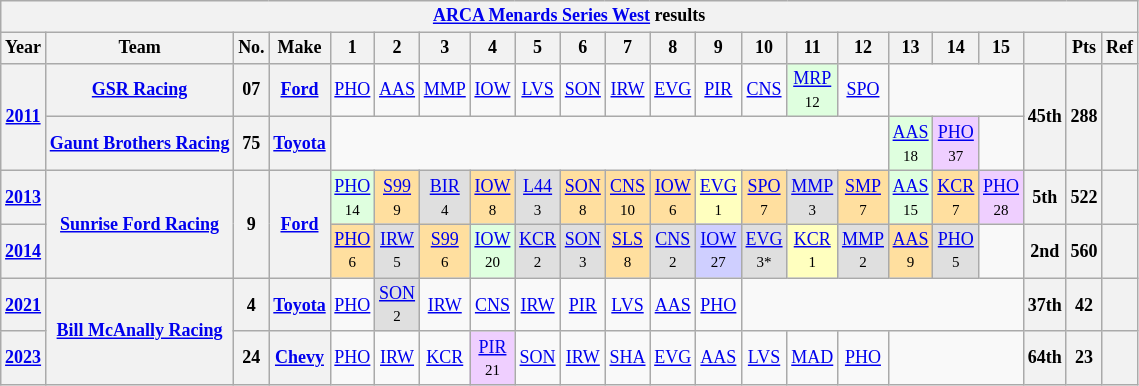<table class="wikitable" style="text-align:center; font-size:75%">
<tr>
<th colspan=23><a href='#'>ARCA Menards Series West</a> results</th>
</tr>
<tr>
<th>Year</th>
<th>Team</th>
<th>No.</th>
<th>Make</th>
<th>1</th>
<th>2</th>
<th>3</th>
<th>4</th>
<th>5</th>
<th>6</th>
<th>7</th>
<th>8</th>
<th>9</th>
<th>10</th>
<th>11</th>
<th>12</th>
<th>13</th>
<th>14</th>
<th>15</th>
<th></th>
<th>Pts</th>
<th>Ref</th>
</tr>
<tr>
<th rowspan=2><a href='#'>2011</a></th>
<th><a href='#'>GSR Racing</a></th>
<th>07</th>
<th><a href='#'>Ford</a></th>
<td><a href='#'>PHO</a></td>
<td><a href='#'>AAS</a></td>
<td><a href='#'>MMP</a></td>
<td><a href='#'>IOW</a></td>
<td><a href='#'>LVS</a></td>
<td><a href='#'>SON</a></td>
<td><a href='#'>IRW</a></td>
<td><a href='#'>EVG</a></td>
<td><a href='#'>PIR</a></td>
<td><a href='#'>CNS</a></td>
<td style="background:#DFFFDF;"><a href='#'>MRP</a><br><small>12</small></td>
<td><a href='#'>SPO</a></td>
<td colspan=3></td>
<th rowspan=2>45th</th>
<th rowspan=2>288</th>
<th rowspan=2></th>
</tr>
<tr>
<th><a href='#'>Gaunt Brothers Racing</a></th>
<th>75</th>
<th><a href='#'>Toyota</a></th>
<td colspan=12></td>
<td style="background:#DFFFDF;"><a href='#'>AAS</a><br><small>18</small></td>
<td style="background:#EFCFFF;"><a href='#'>PHO</a><br><small>37</small></td>
<td></td>
</tr>
<tr>
<th><a href='#'>2013</a></th>
<th rowspan=2><a href='#'>Sunrise Ford Racing</a></th>
<th rowspan=2>9</th>
<th rowspan=2><a href='#'>Ford</a></th>
<td style="background:#DFFFDF;"><a href='#'>PHO</a><br><small>14</small></td>
<td style="background:#FFDF9F;"><a href='#'>S99</a><br><small>9</small></td>
<td style="background:#DFDFDF;"><a href='#'>BIR</a><br><small>4</small></td>
<td style="background:#FFDF9F;"><a href='#'>IOW</a><br><small>8</small></td>
<td style="background:#DFDFDF;"><a href='#'>L44</a><br><small>3</small></td>
<td style="background:#FFDF9F;"><a href='#'>SON</a><br><small>8</small></td>
<td style="background:#FFDF9F;"><a href='#'>CNS</a><br><small>10</small></td>
<td style="background:#FFDF9F;"><a href='#'>IOW</a><br><small>6</small></td>
<td style="background:#FFFFBF;"><a href='#'>EVG</a><br><small>1</small></td>
<td style="background:#FFDF9F;"><a href='#'>SPO</a><br><small>7</small></td>
<td style="background:#DFDFDF;"><a href='#'>MMP</a><br><small>3</small></td>
<td style="background:#FFDF9F;"><a href='#'>SMP</a><br><small>7</small></td>
<td style="background:#DFFFDF;"><a href='#'>AAS</a><br><small>15</small></td>
<td style="background:#FFDF9F;"><a href='#'>KCR</a><br><small>7</small></td>
<td style="background:#EFCFFF;"><a href='#'>PHO</a><br><small>28</small></td>
<th>5th</th>
<th>522</th>
<th></th>
</tr>
<tr>
<th><a href='#'>2014</a></th>
<td style="background:#FFDF9F;"><a href='#'>PHO</a><br><small>6</small></td>
<td style="background:#DFDFDF;"><a href='#'>IRW</a><br><small>5</small></td>
<td style="background:#FFDF9F;"><a href='#'>S99</a><br><small>6</small></td>
<td style="background:#DFFFDF;"><a href='#'>IOW</a><br><small>20</small></td>
<td style="background:#DFDFDF;"><a href='#'>KCR</a><br><small>2</small></td>
<td style="background:#DFDFDF;"><a href='#'>SON</a><br><small>3</small></td>
<td style="background:#FFDF9F;"><a href='#'>SLS</a><br><small>8</small></td>
<td style="background:#DFDFDF;"><a href='#'>CNS</a><br><small>2</small></td>
<td style="background:#CFCFFF;"><a href='#'>IOW</a><br><small>27</small></td>
<td style="background:#DFDFDF;"><a href='#'>EVG</a><br><small>3*</small></td>
<td style="background:#FFFFBF;"><a href='#'>KCR</a><br><small>1</small></td>
<td style="background:#DFDFDF;"><a href='#'>MMP</a><br><small>2</small></td>
<td style="background:#FFDF9F;"><a href='#'>AAS</a><br><small>9</small></td>
<td style="background:#DFDFDF;"><a href='#'>PHO</a><br><small>5</small></td>
<td></td>
<th>2nd</th>
<th>560</th>
<th></th>
</tr>
<tr>
<th><a href='#'>2021</a></th>
<th rowspan=2><a href='#'>Bill McAnally Racing</a></th>
<th>4</th>
<th><a href='#'>Toyota</a></th>
<td><a href='#'>PHO</a></td>
<td style="background:#DFDFDF;"><a href='#'>SON</a><br><small>2</small></td>
<td><a href='#'>IRW</a></td>
<td><a href='#'>CNS</a></td>
<td><a href='#'>IRW</a></td>
<td><a href='#'>PIR</a></td>
<td><a href='#'>LVS</a></td>
<td><a href='#'>AAS</a></td>
<td><a href='#'>PHO</a></td>
<td colspan=6></td>
<th>37th</th>
<th>42</th>
<th></th>
</tr>
<tr>
<th><a href='#'>2023</a></th>
<th>24</th>
<th><a href='#'>Chevy</a></th>
<td><a href='#'>PHO</a></td>
<td><a href='#'>IRW</a></td>
<td><a href='#'>KCR</a></td>
<td style="background:#EFCFFF;"><a href='#'>PIR</a><br><small>21</small></td>
<td><a href='#'>SON</a></td>
<td><a href='#'>IRW</a></td>
<td><a href='#'>SHA</a></td>
<td><a href='#'>EVG</a></td>
<td><a href='#'>AAS</a></td>
<td><a href='#'>LVS</a></td>
<td><a href='#'>MAD</a></td>
<td><a href='#'>PHO</a></td>
<td colspan=3></td>
<th>64th</th>
<th>23</th>
<th></th>
</tr>
</table>
